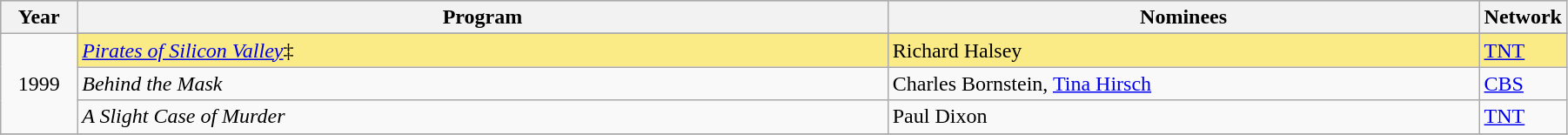<table class="wikitable" style="width:95%">
<tr bgcolor="#bebebe">
<th width="5%">Year</th>
<th width="55%">Program</th>
<th width="40%">Nominees</th>
<th width="10%">Network</th>
</tr>
<tr>
<td rowspan=4 style="text-align:center">1999<br></td>
</tr>
<tr style="background:#FAEB86">
<td><em><a href='#'>Pirates of Silicon Valley</a></em>‡</td>
<td>Richard Halsey</td>
<td><a href='#'>TNT</a></td>
</tr>
<tr>
<td><em>Behind the Mask</em></td>
<td>Charles Bornstein, <a href='#'>Tina Hirsch</a></td>
<td><a href='#'>CBS</a></td>
</tr>
<tr>
<td><em>A Slight Case of Murder</em></td>
<td>Paul Dixon</td>
<td><a href='#'>TNT</a></td>
</tr>
<tr>
</tr>
</table>
